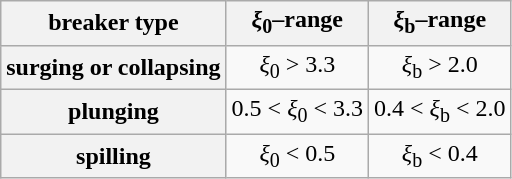<table class="wikitable"  style="text-align:center;">
<tr>
<th>breaker type</th>
<th><em>ξ</em><sub>0</sub>–range</th>
<th><em>ξ</em><sub>b</sub>–range</th>
</tr>
<tr>
<th>surging or collapsing</th>
<td><em>ξ</em><sub>0</sub> > 3.3</td>
<td><em>ξ</em><sub>b</sub> > 2.0</td>
</tr>
<tr>
<th>plunging</th>
<td>0.5 < <em>ξ</em><sub>0</sub> < 3.3</td>
<td>0.4 < <em>ξ</em><sub>b</sub> < 2.0</td>
</tr>
<tr>
<th>spilling</th>
<td><em>ξ</em><sub>0</sub> < 0.5</td>
<td><em>ξ</em><sub>b</sub> < 0.4</td>
</tr>
</table>
